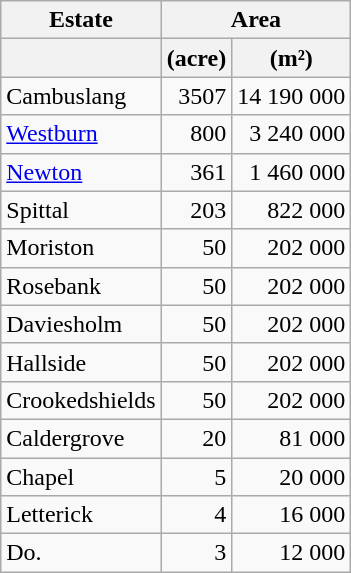<table class="wikitable">
<tr>
<th>Estate</th>
<th colspan="2">Area</th>
</tr>
<tr>
<th></th>
<th>(acre)</th>
<th>(m²)</th>
</tr>
<tr>
<td>Cambuslang</td>
<td align="right">3507</td>
<td align="right">14 190 000</td>
</tr>
<tr>
<td><a href='#'>Westburn</a></td>
<td align="right">800</td>
<td align="right">3 240 000</td>
</tr>
<tr>
<td><a href='#'>Newton</a></td>
<td align="right">361</td>
<td align="right">1 460 000</td>
</tr>
<tr>
<td>Spittal</td>
<td align="right">203</td>
<td align="right">822 000</td>
</tr>
<tr>
<td>Moriston</td>
<td align="right">50</td>
<td align="right">202 000</td>
</tr>
<tr>
<td>Rosebank</td>
<td align="right">50</td>
<td align="right">202 000</td>
</tr>
<tr>
<td>Daviesholm</td>
<td align="right">50</td>
<td align="right">202 000</td>
</tr>
<tr>
<td>Hallside</td>
<td align="right">50</td>
<td align="right">202 000</td>
</tr>
<tr>
<td>Crookedshields</td>
<td align="right">50</td>
<td align="right">202 000</td>
</tr>
<tr>
<td>Caldergrove</td>
<td align="right">20</td>
<td align="right">81 000</td>
</tr>
<tr>
<td>Chapel</td>
<td align="right">5</td>
<td align="right">20 000</td>
</tr>
<tr>
<td>Letterick</td>
<td align="right">4</td>
<td align="right">16 000</td>
</tr>
<tr>
<td>Do.</td>
<td align="right">3</td>
<td align="right">12 000</td>
</tr>
</table>
